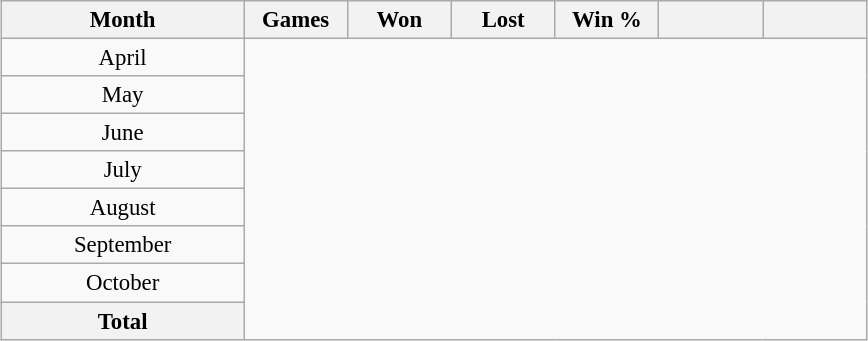<table class="wikitable" style="margin:1em auto; font-size:95%; text-align:center; width:38em;">
<tr>
<th width="28%">Month</th>
<th width="12%">Games</th>
<th width="12%">Won</th>
<th width="12%">Lost</th>
<th width="12%">Win %</th>
<th width="12%"></th>
<th width="12%"></th>
</tr>
<tr>
<td>April</td>
</tr>
<tr>
<td>May</td>
</tr>
<tr>
<td>June</td>
</tr>
<tr>
<td>July</td>
</tr>
<tr>
<td>August</td>
</tr>
<tr>
<td>September</td>
</tr>
<tr>
<td>October</td>
</tr>
<tr>
<th>Total</th>
</tr>
</table>
